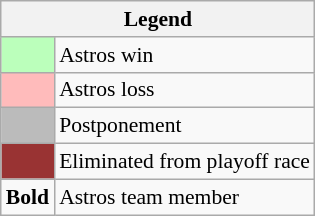<table class="wikitable" style="font-size:90%">
<tr>
<th colspan="2">Legend</th>
</tr>
<tr>
<td style="background:#bfb;"> </td>
<td>Astros win</td>
</tr>
<tr>
<td style="background:#fbb;"> </td>
<td>Astros loss</td>
</tr>
<tr>
<td style="background:#bbb;"> </td>
<td>Postponement</td>
</tr>
<tr>
<td style="background:#933;"> </td>
<td>Eliminated from playoff race</td>
</tr>
<tr>
<td><strong>Bold</strong></td>
<td>Astros team member</td>
</tr>
</table>
